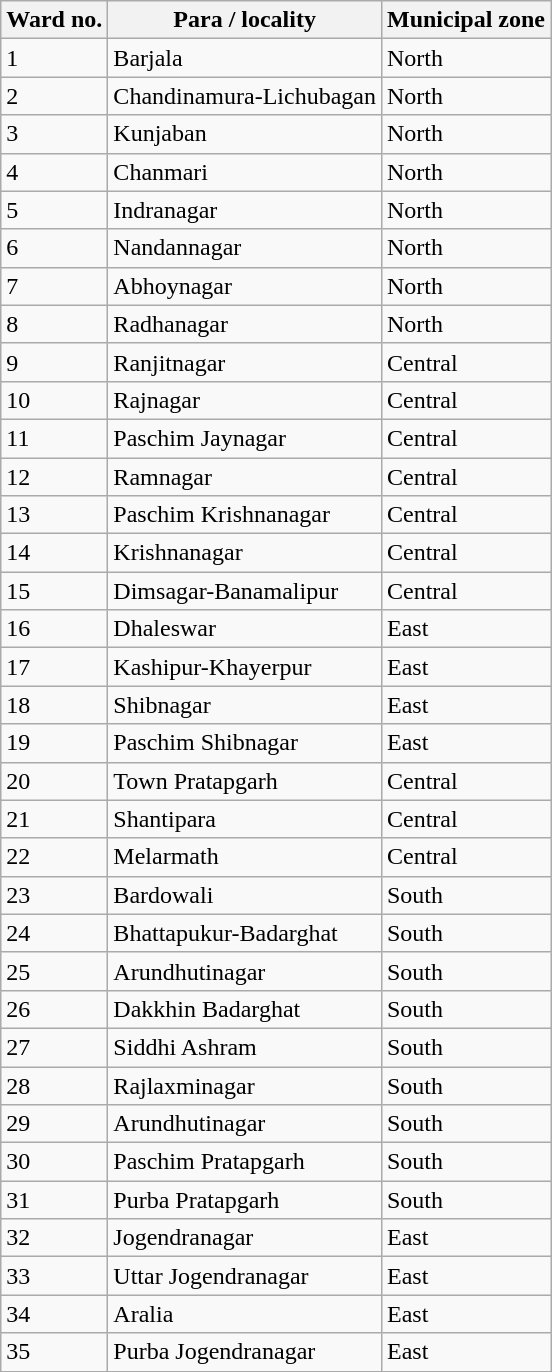<table class="wikitable">
<tr>
<th>Ward no.</th>
<th>Para / locality</th>
<th>Municipal zone</th>
</tr>
<tr>
<td>1</td>
<td>Barjala</td>
<td>North</td>
</tr>
<tr>
<td>2</td>
<td>Chandinamura-Lichubagan</td>
<td>North</td>
</tr>
<tr>
<td>3</td>
<td>Kunjaban</td>
<td>North</td>
</tr>
<tr>
<td>4</td>
<td>Chanmari</td>
<td>North</td>
</tr>
<tr>
<td>5</td>
<td>Indranagar</td>
<td>North</td>
</tr>
<tr>
<td>6</td>
<td>Nandannagar</td>
<td>North</td>
</tr>
<tr>
<td>7</td>
<td>Abhoynagar</td>
<td>North</td>
</tr>
<tr>
<td>8</td>
<td>Radhanagar</td>
<td>North</td>
</tr>
<tr>
<td>9</td>
<td>Ranjitnagar</td>
<td>Central</td>
</tr>
<tr>
<td>10</td>
<td>Rajnagar</td>
<td>Central</td>
</tr>
<tr>
<td>11</td>
<td>Paschim Jaynagar</td>
<td>Central</td>
</tr>
<tr>
<td>12</td>
<td>Ramnagar</td>
<td>Central</td>
</tr>
<tr>
<td>13</td>
<td>Paschim Krishnanagar</td>
<td>Central</td>
</tr>
<tr>
<td>14</td>
<td>Krishnanagar</td>
<td>Central</td>
</tr>
<tr>
<td>15</td>
<td>Dimsagar-Banamalipur</td>
<td>Central</td>
</tr>
<tr>
<td>16</td>
<td>Dhaleswar</td>
<td>East</td>
</tr>
<tr>
<td>17</td>
<td>Kashipur-Khayerpur</td>
<td>East</td>
</tr>
<tr>
<td>18</td>
<td>Shibnagar</td>
<td>East</td>
</tr>
<tr>
<td>19</td>
<td>Paschim Shibnagar</td>
<td>East</td>
</tr>
<tr>
<td>20</td>
<td>Town Pratapgarh</td>
<td>Central</td>
</tr>
<tr>
<td>21</td>
<td>Shantipara</td>
<td>Central</td>
</tr>
<tr>
<td>22</td>
<td>Melarmath</td>
<td>Central</td>
</tr>
<tr>
<td>23</td>
<td>Bardowali</td>
<td>South</td>
</tr>
<tr>
<td>24</td>
<td>Bhattapukur-Badarghat</td>
<td>South</td>
</tr>
<tr>
<td>25</td>
<td>Arundhutinagar</td>
<td>South</td>
</tr>
<tr>
<td>26</td>
<td>Dakkhin Badarghat</td>
<td>South</td>
</tr>
<tr>
<td>27</td>
<td>Siddhi Ashram</td>
<td>South</td>
</tr>
<tr>
<td>28</td>
<td>Rajlaxminagar</td>
<td>South</td>
</tr>
<tr>
<td>29</td>
<td>Arundhutinagar</td>
<td>South</td>
</tr>
<tr>
<td>30</td>
<td>Paschim Pratapgarh</td>
<td>South</td>
</tr>
<tr>
<td>31</td>
<td>Purba Pratapgarh</td>
<td>South</td>
</tr>
<tr>
<td>32</td>
<td>Jogendranagar</td>
<td>East</td>
</tr>
<tr>
<td>33</td>
<td>Uttar Jogendranagar</td>
<td>East</td>
</tr>
<tr>
<td>34</td>
<td>Aralia</td>
<td>East</td>
</tr>
<tr>
<td>35</td>
<td>Purba Jogendranagar</td>
<td>East</td>
</tr>
</table>
